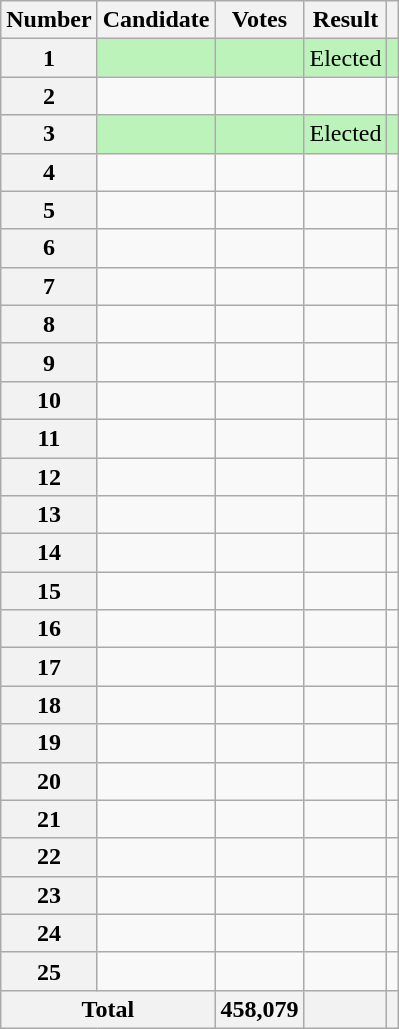<table class="wikitable sortable">
<tr>
<th scope="col">Number</th>
<th scope="col">Candidate</th>
<th scope="col">Votes</th>
<th scope="col">Result</th>
<th scope="col" class="unsortable"></th>
</tr>
<tr bgcolor=bbf3bb>
<th scope="row">1</th>
<td></td>
<td style="text-align:right"></td>
<td>Elected</td>
<td></td>
</tr>
<tr>
<th scope="row">2</th>
<td></td>
<td style="text-align:right"></td>
<td></td>
<td></td>
</tr>
<tr bgcolor=bbf3bb>
<th scope="row">3</th>
<td></td>
<td style="text-align:right"></td>
<td>Elected</td>
<td></td>
</tr>
<tr>
<th scope="row">4</th>
<td></td>
<td style="text-align:right"></td>
<td></td>
<td></td>
</tr>
<tr>
<th scope="row">5</th>
<td></td>
<td style="text-align:right"></td>
<td></td>
<td></td>
</tr>
<tr>
<th scope="row">6</th>
<td></td>
<td style="text-align:right"></td>
<td></td>
<td></td>
</tr>
<tr>
<th scope="row">7</th>
<td></td>
<td style="text-align:right"></td>
<td></td>
<td></td>
</tr>
<tr>
<th scope="row">8</th>
<td></td>
<td style="text-align:right"></td>
<td></td>
<td></td>
</tr>
<tr>
<th scope="row">9</th>
<td></td>
<td style="text-align:right"></td>
<td></td>
<td></td>
</tr>
<tr>
<th scope="row">10</th>
<td></td>
<td style="text-align:right"></td>
<td></td>
<td></td>
</tr>
<tr>
<th scope="row">11</th>
<td></td>
<td style="text-align:right"></td>
<td></td>
<td></td>
</tr>
<tr>
<th scope="row">12</th>
<td></td>
<td style="text-align:right"></td>
<td></td>
<td></td>
</tr>
<tr>
<th scope="row">13</th>
<td></td>
<td style="text-align:right"></td>
<td></td>
<td></td>
</tr>
<tr>
<th scope="row">14</th>
<td></td>
<td style="text-align:right"></td>
<td></td>
<td></td>
</tr>
<tr>
<th scope="row">15</th>
<td></td>
<td style="text-align:right"></td>
<td></td>
<td></td>
</tr>
<tr>
<th scope="row">16</th>
<td></td>
<td style="text-align:right"></td>
<td></td>
<td></td>
</tr>
<tr>
<th scope="row">17</th>
<td></td>
<td style="text-align:right"></td>
<td></td>
<td></td>
</tr>
<tr>
<th scope="row">18</th>
<td></td>
<td style="text-align:right"></td>
<td></td>
<td></td>
</tr>
<tr>
<th scope="row">19</th>
<td></td>
<td style="text-align:right"></td>
<td></td>
<td></td>
</tr>
<tr>
<th scope="row">20</th>
<td></td>
<td style="text-align:right"></td>
<td></td>
<td></td>
</tr>
<tr>
<th scope="row">21</th>
<td></td>
<td style="text-align:right"></td>
<td></td>
<td></td>
</tr>
<tr>
<th scope="row">22</th>
<td></td>
<td style="text-align:right"></td>
<td></td>
<td></td>
</tr>
<tr>
<th scope="row">23</th>
<td></td>
<td style="text-align:right"></td>
<td></td>
<td></td>
</tr>
<tr>
<th scope="row">24</th>
<td></td>
<td style="text-align:right"></td>
<td></td>
<td></td>
</tr>
<tr>
<th scope="row">25</th>
<td></td>
<td style="text-align:right"></td>
<td></td>
<td></td>
</tr>
<tr class="sortbottom">
<th scope="row" colspan="2">Total</th>
<th style="text-align:right">458,079</th>
<th></th>
<th></th>
</tr>
</table>
